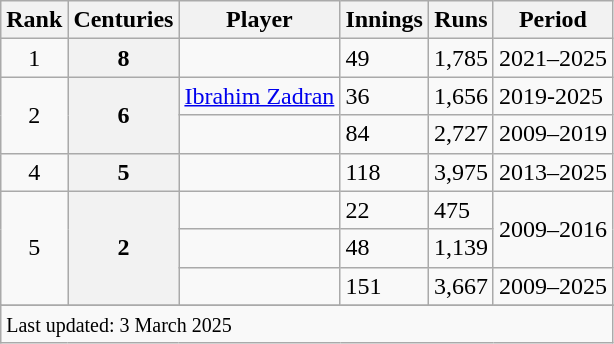<table class="wikitable sortable">
<tr>
<th scope=col>Rank</th>
<th scope=col>Centuries</th>
<th scope=col>Player</th>
<th scope=col>Innings</th>
<th scope=col>Runs</th>
<th scope=col>Period</th>
</tr>
<tr>
<td align=center>1</td>
<th>8</th>
<td align="left"></td>
<td>49</td>
<td>1,785</td>
<td>2021–2025</td>
</tr>
<tr>
<td align=center rowspan=2>2</td>
<th rowspan=2>6</th>
<td align="left"><a href='#'>Ibrahim Zadran</a></td>
<td>36</td>
<td>1,656</td>
<td>2019-2025</td>
</tr>
<tr>
<td align="left"></td>
<td>84</td>
<td>2,727</td>
<td>2009–2019</td>
</tr>
<tr>
<td align="center">4</td>
<th>5</th>
<td align="left"></td>
<td>118</td>
<td>3,975</td>
<td>2013–2025</td>
</tr>
<tr>
<td rowspan=3 align="center">5</td>
<th rowspan=3>2</th>
<td align="left"></td>
<td>22</td>
<td>475</td>
<td rowspan="2">2009–2016</td>
</tr>
<tr>
<td align="left"></td>
<td>48</td>
<td>1,139</td>
</tr>
<tr>
<td align="left"></td>
<td>151</td>
<td>3,667</td>
<td>2009–2025</td>
</tr>
<tr>
</tr>
<tr class=sortbottom>
<td colspan=6 align="left"><small>Last updated: 3 March 2025</small></td>
</tr>
</table>
